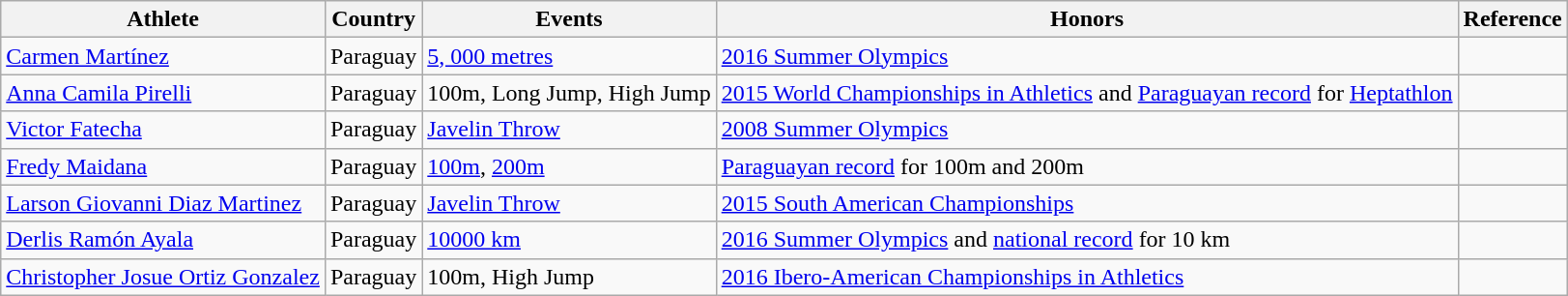<table class="wikitable">
<tr>
<th>Athlete</th>
<th>Country</th>
<th>Events</th>
<th>Honors</th>
<th>Reference</th>
</tr>
<tr>
<td><a href='#'>Carmen Martínez</a></td>
<td> Paraguay</td>
<td><a href='#'>5, 000 metres</a></td>
<td><a href='#'>2016 Summer Olympics</a></td>
<td></td>
</tr>
<tr>
<td><a href='#'>Anna Camila Pirelli</a></td>
<td> Paraguay</td>
<td>100m, Long Jump, High Jump</td>
<td><a href='#'>2015 World Championships in Athletics</a> and <a href='#'>Paraguayan record</a> for <a href='#'>Heptathlon</a></td>
<td></td>
</tr>
<tr>
<td><a href='#'>Victor Fatecha</a></td>
<td> Paraguay</td>
<td><a href='#'>Javelin Throw</a></td>
<td><a href='#'>2008 Summer Olympics</a></td>
<td></td>
</tr>
<tr>
<td><a href='#'>Fredy Maidana</a></td>
<td> Paraguay</td>
<td><a href='#'>100m</a>, <a href='#'>200m</a></td>
<td><a href='#'>Paraguayan record</a> for 100m and 200m</td>
<td></td>
</tr>
<tr>
<td><a href='#'>Larson Giovanni Diaz Martinez</a></td>
<td> Paraguay</td>
<td><a href='#'>Javelin Throw</a></td>
<td><a href='#'>2015 South American Championships</a></td>
<td></td>
</tr>
<tr>
<td><a href='#'>Derlis Ramón Ayala</a></td>
<td> Paraguay</td>
<td><a href='#'>10000&nbsp;km</a></td>
<td><a href='#'>2016 Summer Olympics</a> and <a href='#'>national record</a> for 10 km</td>
<td></td>
</tr>
<tr>
<td><a href='#'>Christopher Josue Ortiz Gonzalez</a></td>
<td> Paraguay</td>
<td>100m, High Jump</td>
<td><a href='#'>2016 Ibero-American Championships in Athletics</a></td>
<td></td>
</tr>
</table>
